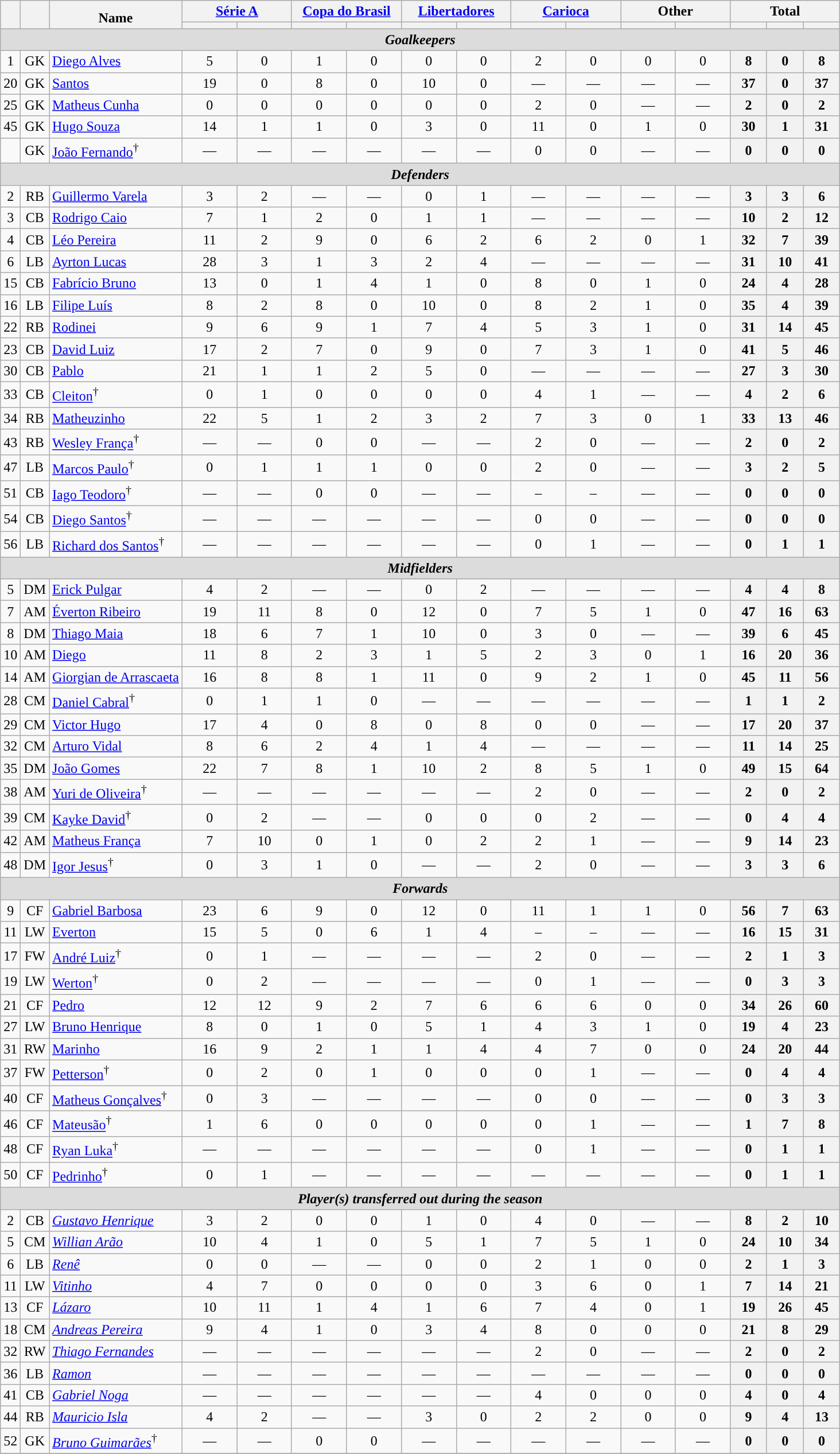<table class="wikitable sortable" style="text-align:center">
<tr>
<th rowspan="2" style="vertical-align:bottom;"></th>
<th rowspan="2" style="vertical-align:bottom;"></th>
<th rowspan="2" style="vertical-align:bottom;">Name</th>
<th colspan="2" style="width:120px;"><a href='#'>Série A</a></th>
<th colspan="2" style="width:120px;"><a href='#'>Copa do Brasil</a></th>
<th colspan="2" style="width:120px;"><a href='#'>Libertadores</a></th>
<th colspan="2" style="width:120px;"><a href='#'>Carioca</a></th>
<th colspan="2" style="width:120px;">Other</th>
<th colspan="3" style="width:120px;">Total</th>
</tr>
<tr>
<th></th>
<th></th>
<th></th>
<th></th>
<th></th>
<th></th>
<th></th>
<th></th>
<th></th>
<th></th>
<th></th>
<th></th>
<th></th>
</tr>
<tr>
<th colspan=16 style=background:#dcdcdc; text-align:center><em>Goalkeepers</em></th>
</tr>
<tr>
<td>1</td>
<td>GK</td>
<td align="left"> <a href='#'>Diego Alves</a></td>
<td>5</td>
<td>0</td>
<td>1</td>
<td>0</td>
<td>0</td>
<td>0</td>
<td>2</td>
<td>0</td>
<td>0</td>
<td>0</td>
<th>8</th>
<th>0</th>
<th>8</th>
</tr>
<tr>
<td>20</td>
<td>GK</td>
<td style="text-align:left;"> <a href='#'>Santos</a></td>
<td>19</td>
<td>0</td>
<td>8</td>
<td>0</td>
<td>10</td>
<td>0</td>
<td>—</td>
<td>—</td>
<td>—</td>
<td>—</td>
<th>37</th>
<th>0</th>
<th>37</th>
</tr>
<tr>
<td>25</td>
<td>GK</td>
<td align="left"> <a href='#'>Matheus Cunha</a></td>
<td>0</td>
<td>0</td>
<td>0</td>
<td>0</td>
<td>0</td>
<td>0</td>
<td>2</td>
<td>0</td>
<td>—</td>
<td>—</td>
<th>2</th>
<th>0</th>
<th>2</th>
</tr>
<tr>
<td>45</td>
<td>GK</td>
<td align="left"> <a href='#'>Hugo Souza</a></td>
<td>14</td>
<td>1</td>
<td>1</td>
<td>0</td>
<td>3</td>
<td>0</td>
<td>11</td>
<td>0</td>
<td>1</td>
<td>0</td>
<th>30</th>
<th>1</th>
<th>31</th>
</tr>
<tr>
<td></td>
<td>GK</td>
<td align="left"> <a href='#'>João Fernando</a><sup>†</sup></td>
<td>—</td>
<td>—</td>
<td>—</td>
<td>—</td>
<td>—</td>
<td>—</td>
<td>0</td>
<td>0</td>
<td>—</td>
<td>—</td>
<th>0</th>
<th>0</th>
<th>0</th>
</tr>
<tr>
<th colspan="16" style="background:#dcdcdc;" text-align:center><em>Defenders</em></th>
</tr>
<tr>
<td>2</td>
<td>RB</td>
<td align="left"> <a href='#'>Guillermo Varela</a></td>
<td>3</td>
<td>2</td>
<td>—</td>
<td>—</td>
<td>0</td>
<td>1</td>
<td>—</td>
<td>—</td>
<td>—</td>
<td>—</td>
<th>3</th>
<th>3</th>
<th>6</th>
</tr>
<tr>
<td>3</td>
<td>CB</td>
<td align="left"> <a href='#'>Rodrigo Caio</a></td>
<td>7</td>
<td>1</td>
<td>2</td>
<td>0</td>
<td>1</td>
<td>1</td>
<td>—</td>
<td>—</td>
<td>—</td>
<td>—</td>
<th>10</th>
<th>2</th>
<th>12</th>
</tr>
<tr>
<td>4</td>
<td>CB</td>
<td align="left"> <a href='#'>Léo Pereira</a></td>
<td>11</td>
<td>2</td>
<td>9</td>
<td>0</td>
<td>6</td>
<td>2</td>
<td>6</td>
<td>2</td>
<td>0</td>
<td>1</td>
<th>32</th>
<th>7</th>
<th>39</th>
</tr>
<tr>
<td>6</td>
<td>LB</td>
<td style="text-align:left;"> <a href='#'>Ayrton Lucas</a></td>
<td>28</td>
<td>3</td>
<td>1</td>
<td>3</td>
<td>2</td>
<td>4</td>
<td>—</td>
<td>—</td>
<td>—</td>
<td>—</td>
<th>31</th>
<th>10</th>
<th>41</th>
</tr>
<tr>
<td>15</td>
<td>CB</td>
<td style="text-align:left;"> <a href='#'>Fabrício Bruno</a></td>
<td>13</td>
<td>0</td>
<td>1</td>
<td>4</td>
<td>1</td>
<td>0</td>
<td>8</td>
<td>0</td>
<td>1</td>
<td>0</td>
<th>24</th>
<th>4</th>
<th>28</th>
</tr>
<tr>
<td>16</td>
<td>LB</td>
<td style="text-align:left;"> <a href='#'>Filipe Luís</a></td>
<td>8</td>
<td>2</td>
<td>8</td>
<td>0</td>
<td>10</td>
<td>0</td>
<td>8</td>
<td>2</td>
<td>1</td>
<td>0</td>
<th>35</th>
<th>4</th>
<th>39</th>
</tr>
<tr>
<td>22</td>
<td>RB</td>
<td style="text-align:left;"> <a href='#'>Rodinei</a></td>
<td>9</td>
<td>6</td>
<td>9</td>
<td>1</td>
<td>7</td>
<td>4</td>
<td>5</td>
<td>3</td>
<td>1</td>
<td>0</td>
<th>31</th>
<th>14</th>
<th>45</th>
</tr>
<tr>
<td>23</td>
<td>CB</td>
<td style="text-align:left;"> <a href='#'>David Luiz</a></td>
<td>17</td>
<td>2</td>
<td>7</td>
<td>0</td>
<td>9</td>
<td>0</td>
<td>7</td>
<td>3</td>
<td>1</td>
<td>0</td>
<th>41</th>
<th>5</th>
<th>46</th>
</tr>
<tr>
<td>30</td>
<td>CB</td>
<td style="text-align:left;"> <a href='#'>Pablo</a></td>
<td>21</td>
<td>1</td>
<td>1</td>
<td>2</td>
<td>5</td>
<td>0</td>
<td>—</td>
<td>—</td>
<td>—</td>
<td>—</td>
<th>27</th>
<th>3</th>
<th>30</th>
</tr>
<tr>
<td>33</td>
<td>CB</td>
<td style="text-align:left;"> <a href='#'>Cleiton</a><sup>†</sup></td>
<td>0</td>
<td>1</td>
<td>0</td>
<td>0</td>
<td>0</td>
<td>0</td>
<td>4</td>
<td>1</td>
<td>—</td>
<td>—</td>
<th>4</th>
<th>2</th>
<th>6</th>
</tr>
<tr>
<td>34</td>
<td>RB</td>
<td style="text-align:left;"> <a href='#'>Matheuzinho</a></td>
<td>22</td>
<td>5</td>
<td>1</td>
<td>2</td>
<td>3</td>
<td>2</td>
<td>7</td>
<td>3</td>
<td>0</td>
<td>1</td>
<th>33</th>
<th>13</th>
<th>46</th>
</tr>
<tr>
<td>43</td>
<td>RB</td>
<td style="text-align:left;"> <a href='#'>Wesley França</a><sup>†</sup></td>
<td>—</td>
<td>—</td>
<td>0</td>
<td>0</td>
<td>—</td>
<td>—</td>
<td>2</td>
<td>0</td>
<td>—</td>
<td>—</td>
<th>2</th>
<th>0</th>
<th>2</th>
</tr>
<tr>
<td>47</td>
<td>LB</td>
<td style="text-align:left;"> <a href='#'>Marcos Paulo</a><sup>†</sup></td>
<td>0</td>
<td>1</td>
<td>1</td>
<td>1</td>
<td>0</td>
<td>0</td>
<td>2</td>
<td>0</td>
<td>—</td>
<td>—</td>
<th>3</th>
<th>2</th>
<th>5</th>
</tr>
<tr>
<td>51</td>
<td>CB</td>
<td style="text-align:left;"> <a href='#'>Iago Teodoro</a><sup>†</sup></td>
<td>—</td>
<td>—</td>
<td>0</td>
<td>0</td>
<td>—</td>
<td>—</td>
<td>–</td>
<td>–</td>
<td>—</td>
<td>—</td>
<th>0</th>
<th>0</th>
<th>0</th>
</tr>
<tr>
<td>54</td>
<td>CB</td>
<td style="text-align:left;"> <a href='#'>Diego Santos</a><sup>†</sup></td>
<td>—</td>
<td>—</td>
<td>—</td>
<td>—</td>
<td>—</td>
<td>—</td>
<td>0</td>
<td>0</td>
<td>—</td>
<td>—</td>
<th>0</th>
<th>0</th>
<th>0</th>
</tr>
<tr>
<td>56</td>
<td>LB</td>
<td style="text-align:left;"> <a href='#'>Richard dos Santos</a><sup>†</sup></td>
<td>—</td>
<td>—</td>
<td>—</td>
<td>—</td>
<td>—</td>
<td>—</td>
<td>0</td>
<td>1</td>
<td>—</td>
<td>—</td>
<th>0</th>
<th>1</th>
<th>1</th>
</tr>
<tr>
<th colspan="16" style="background:#dcdcdc;" text-align:center><em>Midfielders</em></th>
</tr>
<tr>
<td>5</td>
<td>DM</td>
<td style="text-align:left;"> <a href='#'>Erick Pulgar</a></td>
<td>4</td>
<td>2</td>
<td>—</td>
<td>—</td>
<td>0</td>
<td>2</td>
<td>—</td>
<td>—</td>
<td>—</td>
<td>—</td>
<th>4</th>
<th>4</th>
<th>8</th>
</tr>
<tr>
<td>7</td>
<td>AM</td>
<td style="text-align:left;"> <a href='#'>Éverton Ribeiro</a></td>
<td>19</td>
<td>11</td>
<td>8</td>
<td>0</td>
<td>12</td>
<td>0</td>
<td>7</td>
<td>5</td>
<td>1</td>
<td>0</td>
<th>47</th>
<th>16</th>
<th>63</th>
</tr>
<tr>
<td>8</td>
<td>DM</td>
<td style="text-align:left;"> <a href='#'>Thiago Maia</a></td>
<td>18</td>
<td>6</td>
<td>7</td>
<td>1</td>
<td>10</td>
<td>0</td>
<td>3</td>
<td>0</td>
<td>—</td>
<td>—</td>
<th>39</th>
<th>6</th>
<th>45</th>
</tr>
<tr>
<td>10</td>
<td>AM</td>
<td style="text-align:left;"> <a href='#'>Diego</a></td>
<td>11</td>
<td>8</td>
<td>2</td>
<td>3</td>
<td>1</td>
<td>5</td>
<td>2</td>
<td>3</td>
<td>0</td>
<td>1</td>
<th>16</th>
<th>20</th>
<th>36</th>
</tr>
<tr>
<td>14</td>
<td>AM</td>
<td style="text-align:left;"> <a href='#'>Giorgian de Arrascaeta</a></td>
<td>16</td>
<td>8</td>
<td>8</td>
<td>1</td>
<td>11</td>
<td>0</td>
<td>9</td>
<td>2</td>
<td>1</td>
<td>0</td>
<th>45</th>
<th>11</th>
<th>56</th>
</tr>
<tr>
<td>28</td>
<td>CM</td>
<td style="text-align:left;"> <a href='#'>Daniel Cabral</a><sup>†</sup></td>
<td>0</td>
<td>1</td>
<td>1</td>
<td>0</td>
<td>—</td>
<td>—</td>
<td>—</td>
<td>—</td>
<td>—</td>
<td>—</td>
<th>1</th>
<th>1</th>
<th>2</th>
</tr>
<tr>
<td>29</td>
<td>CM</td>
<td style="text-align:left;"> <a href='#'>Victor Hugo</a></td>
<td>17</td>
<td>4</td>
<td>0</td>
<td>8</td>
<td>0</td>
<td>8</td>
<td>0</td>
<td>0</td>
<td>—</td>
<td>—</td>
<th>17</th>
<th>20</th>
<th>37</th>
</tr>
<tr>
<td>32</td>
<td>CM</td>
<td style="text-align:left;"> <a href='#'>Arturo Vidal</a></td>
<td>8</td>
<td>6</td>
<td>2</td>
<td>4</td>
<td>1</td>
<td>4</td>
<td>—</td>
<td>—</td>
<td>—</td>
<td>—</td>
<th>11</th>
<th>14</th>
<th>25</th>
</tr>
<tr>
<td>35</td>
<td>DM</td>
<td style="text-align:left;"> <a href='#'>João Gomes</a></td>
<td>22</td>
<td>7</td>
<td>8</td>
<td>1</td>
<td>10</td>
<td>2</td>
<td>8</td>
<td>5</td>
<td>1</td>
<td>0</td>
<th>49</th>
<th>15</th>
<th>64</th>
</tr>
<tr>
<td>38</td>
<td>AM</td>
<td style="text-align:left;"> <a href='#'>Yuri de Oliveira</a><sup>†</sup></td>
<td>—</td>
<td>—</td>
<td>—</td>
<td>—</td>
<td>—</td>
<td>—</td>
<td>2</td>
<td>0</td>
<td>—</td>
<td>—</td>
<th>2</th>
<th>0</th>
<th>2</th>
</tr>
<tr>
<td>39</td>
<td>CM</td>
<td style="text-align:left;"> <a href='#'>Kayke David</a><sup>†</sup></td>
<td>0</td>
<td>2</td>
<td>—</td>
<td>—</td>
<td>0</td>
<td>0</td>
<td>0</td>
<td>2</td>
<td>—</td>
<td>—</td>
<th>0</th>
<th>4</th>
<th>4</th>
</tr>
<tr>
<td>42</td>
<td>AM</td>
<td style="text-align:left;"> <a href='#'>Matheus França</a></td>
<td>7</td>
<td>10</td>
<td>0</td>
<td>1</td>
<td>0</td>
<td>2</td>
<td>2</td>
<td>1</td>
<td>—</td>
<td>—</td>
<th>9</th>
<th>14</th>
<th>23</th>
</tr>
<tr>
<td>48</td>
<td>DM</td>
<td style="text-align:left;"> <a href='#'>Igor Jesus</a><sup>†</sup></td>
<td>0</td>
<td>3</td>
<td>1</td>
<td>0</td>
<td>—</td>
<td>—</td>
<td>2</td>
<td>0</td>
<td>—</td>
<td>—</td>
<th>3</th>
<th>3</th>
<th>6</th>
</tr>
<tr>
<th colspan="16" style="background:#dcdcdc;" text-align:center><em>Forwards</em></th>
</tr>
<tr>
<td>9</td>
<td>CF</td>
<td style="text-align:left;"> <a href='#'>Gabriel Barbosa</a></td>
<td>23</td>
<td>6</td>
<td>9</td>
<td>0</td>
<td>12</td>
<td>0</td>
<td>11</td>
<td>1</td>
<td>1</td>
<td>0</td>
<th>56</th>
<th>7</th>
<th>63</th>
</tr>
<tr>
<td>11</td>
<td>LW</td>
<td style="text-align:left;"> <a href='#'>Everton</a></td>
<td>15</td>
<td>5</td>
<td>0</td>
<td>6</td>
<td>1</td>
<td>4</td>
<td>–</td>
<td>–</td>
<td>—</td>
<td>—</td>
<th>16</th>
<th>15</th>
<th>31</th>
</tr>
<tr>
<td>17</td>
<td>FW</td>
<td style="text-align:left;"> <a href='#'>André Luiz</a><sup>†</sup></td>
<td>0</td>
<td>1</td>
<td>—</td>
<td>—</td>
<td>—</td>
<td>—</td>
<td>2</td>
<td>0</td>
<td>—</td>
<td>—</td>
<th>2</th>
<th>1</th>
<th>3</th>
</tr>
<tr>
<td>19</td>
<td>LW</td>
<td style="text-align:left;"> <a href='#'>Werton</a><sup>†</sup></td>
<td>0</td>
<td>2</td>
<td>—</td>
<td>—</td>
<td>—</td>
<td>—</td>
<td>0</td>
<td>1</td>
<td>—</td>
<td>—</td>
<th>0</th>
<th>3</th>
<th>3</th>
</tr>
<tr>
<td>21</td>
<td>CF</td>
<td style="text-align:left;"> <a href='#'>Pedro</a></td>
<td>12</td>
<td>12</td>
<td>9</td>
<td>2</td>
<td>7</td>
<td>6</td>
<td>6</td>
<td>6</td>
<td>0</td>
<td>0</td>
<th>34</th>
<th>26</th>
<th>60</th>
</tr>
<tr>
<td>27</td>
<td>LW</td>
<td style="text-align:left;"> <a href='#'>Bruno Henrique</a></td>
<td>8</td>
<td>0</td>
<td>1</td>
<td>0</td>
<td>5</td>
<td>1</td>
<td>4</td>
<td>3</td>
<td>1</td>
<td>0</td>
<th>19</th>
<th>4</th>
<th>23</th>
</tr>
<tr>
<td>31</td>
<td>RW</td>
<td style="text-align:left;"> <a href='#'>Marinho</a></td>
<td>16</td>
<td>9</td>
<td>2</td>
<td>1</td>
<td>1</td>
<td>4</td>
<td>4</td>
<td>7</td>
<td>0</td>
<td>0</td>
<th>24</th>
<th>20</th>
<th>44</th>
</tr>
<tr>
<td>37</td>
<td>FW</td>
<td style="text-align:left;"> <a href='#'>Petterson</a><sup>†</sup></td>
<td>0</td>
<td>2</td>
<td>0</td>
<td>1</td>
<td>0</td>
<td>0</td>
<td>0</td>
<td>1</td>
<td>—</td>
<td>—</td>
<th>0</th>
<th>4</th>
<th>4</th>
</tr>
<tr>
<td>40</td>
<td>CF</td>
<td style="text-align:left;"> <a href='#'>Matheus Gonçalves</a><sup>†</sup></td>
<td>0</td>
<td>3</td>
<td>—</td>
<td>—</td>
<td>—</td>
<td>—</td>
<td>0</td>
<td>0</td>
<td>—</td>
<td>—</td>
<th>0</th>
<th>3</th>
<th>3</th>
</tr>
<tr>
<td>46</td>
<td>CF</td>
<td style="text-align:left;"> <a href='#'>Mateusão</a><sup>†</sup></td>
<td>1</td>
<td>6</td>
<td>0</td>
<td>0</td>
<td>0</td>
<td>0</td>
<td>0</td>
<td>1</td>
<td>—</td>
<td>—</td>
<th>1</th>
<th>7</th>
<th>8</th>
</tr>
<tr>
<td>48</td>
<td>CF</td>
<td style="text-align:left;"> <a href='#'>Ryan Luka</a><sup>†</sup></td>
<td>—</td>
<td>—</td>
<td>—</td>
<td>—</td>
<td>—</td>
<td>—</td>
<td>0</td>
<td>1</td>
<td>—</td>
<td>—</td>
<th>0</th>
<th>1</th>
<th>1</th>
</tr>
<tr>
<td>50</td>
<td>CF</td>
<td style="text-align:left;"> <a href='#'>Pedrinho</a><sup>†</sup></td>
<td>0</td>
<td>1</td>
<td>—</td>
<td>—</td>
<td>—</td>
<td>—</td>
<td>—</td>
<td>—</td>
<td>—</td>
<td>—</td>
<th>0</th>
<th>1</th>
<th>1</th>
</tr>
<tr>
<th colspan="16" style="background:#dcdcdc;" text-align:center><em>Player(s) transferred out during the season</em></th>
</tr>
<tr>
<td>2</td>
<td>CB</td>
<td align="left"> <em><a href='#'>Gustavo Henrique</a></em></td>
<td>3</td>
<td>2</td>
<td>0</td>
<td>0</td>
<td>1</td>
<td>0</td>
<td>4</td>
<td>0</td>
<td>—</td>
<td>—</td>
<th>8</th>
<th>2</th>
<th>10</th>
</tr>
<tr>
<td>5</td>
<td>CM</td>
<td style="text-align:left;"> <em><a href='#'>Willian Arão</a></em></td>
<td>10</td>
<td>4</td>
<td>1</td>
<td>0</td>
<td>5</td>
<td>1</td>
<td>7</td>
<td>5</td>
<td>1</td>
<td>0</td>
<th>24</th>
<th>10</th>
<th>34</th>
</tr>
<tr>
<td>6</td>
<td>LB</td>
<td style="text-align:left;"> <em><a href='#'>Renê</a></em></td>
<td>0</td>
<td>0</td>
<td>—</td>
<td>—</td>
<td>0</td>
<td>0</td>
<td>2</td>
<td>1</td>
<td>0</td>
<td>0</td>
<th>2</th>
<th>1</th>
<th>3</th>
</tr>
<tr>
<td>11</td>
<td>LW</td>
<td style="text-align:left;"> <em><a href='#'>Vitinho</a></em></td>
<td>4</td>
<td>7</td>
<td>0</td>
<td>0</td>
<td>0</td>
<td>0</td>
<td>3</td>
<td>6</td>
<td>0</td>
<td>1</td>
<th>7</th>
<th>14</th>
<th>21</th>
</tr>
<tr>
<td>13</td>
<td>CF</td>
<td style="text-align:left;"> <em><a href='#'>Lázaro</a></em></td>
<td>10</td>
<td>11</td>
<td>1</td>
<td>4</td>
<td>1</td>
<td>6</td>
<td>7</td>
<td>4</td>
<td>0</td>
<td>1</td>
<th>19</th>
<th>26</th>
<th>45</th>
</tr>
<tr>
<td>18</td>
<td>CM</td>
<td style="text-align:left;"> <em><a href='#'>Andreas Pereira</a></em></td>
<td>9</td>
<td>4</td>
<td>1</td>
<td>0</td>
<td>3</td>
<td>4</td>
<td>8</td>
<td>0</td>
<td>0</td>
<td>0</td>
<th>21</th>
<th>8</th>
<th>29</th>
</tr>
<tr>
<td>32</td>
<td>RW</td>
<td style="text-align:left;"> <em><a href='#'>Thiago Fernandes</a></em></td>
<td>—</td>
<td>—</td>
<td>—</td>
<td>—</td>
<td>—</td>
<td>—</td>
<td>2</td>
<td>0</td>
<td>—</td>
<td>—</td>
<th>2</th>
<th>0</th>
<th>2</th>
</tr>
<tr>
<td>36</td>
<td>LB</td>
<td style="text-align:left;"> <em><a href='#'>Ramon</a></em></td>
<td>—</td>
<td>—</td>
<td>—</td>
<td>—</td>
<td>—</td>
<td>—</td>
<td>—</td>
<td>—</td>
<td>—</td>
<td>—</td>
<th>0</th>
<th>0</th>
<th>0</th>
</tr>
<tr>
<td>41</td>
<td>CB</td>
<td style="text-align:left;"> <em><a href='#'>Gabriel Noga</a></em></td>
<td>—</td>
<td>—</td>
<td>—</td>
<td>—</td>
<td>—</td>
<td>—</td>
<td>4</td>
<td>0</td>
<td>0</td>
<td>0</td>
<th>4</th>
<th>0</th>
<th>4</th>
</tr>
<tr>
<td>44</td>
<td>RB</td>
<td style="text-align:left;"> <em><a href='#'>Mauricio Isla</a></em></td>
<td>4</td>
<td>2</td>
<td>—</td>
<td>—</td>
<td>3</td>
<td>0</td>
<td>2</td>
<td>2</td>
<td>0</td>
<td>0</td>
<th>9</th>
<th>4</th>
<th>13</th>
</tr>
<tr>
<td>52</td>
<td>GK</td>
<td align="left"> <em><a href='#'>Bruno Guimarães</a></em><sup>†</sup></td>
<td>—</td>
<td>—</td>
<td>0</td>
<td>0</td>
<td>—</td>
<td>—</td>
<td>—</td>
<td>—</td>
<td>—</td>
<td>—</td>
<th>0</th>
<th>0</th>
<th>0</th>
</tr>
<tr>
</tr>
</table>
